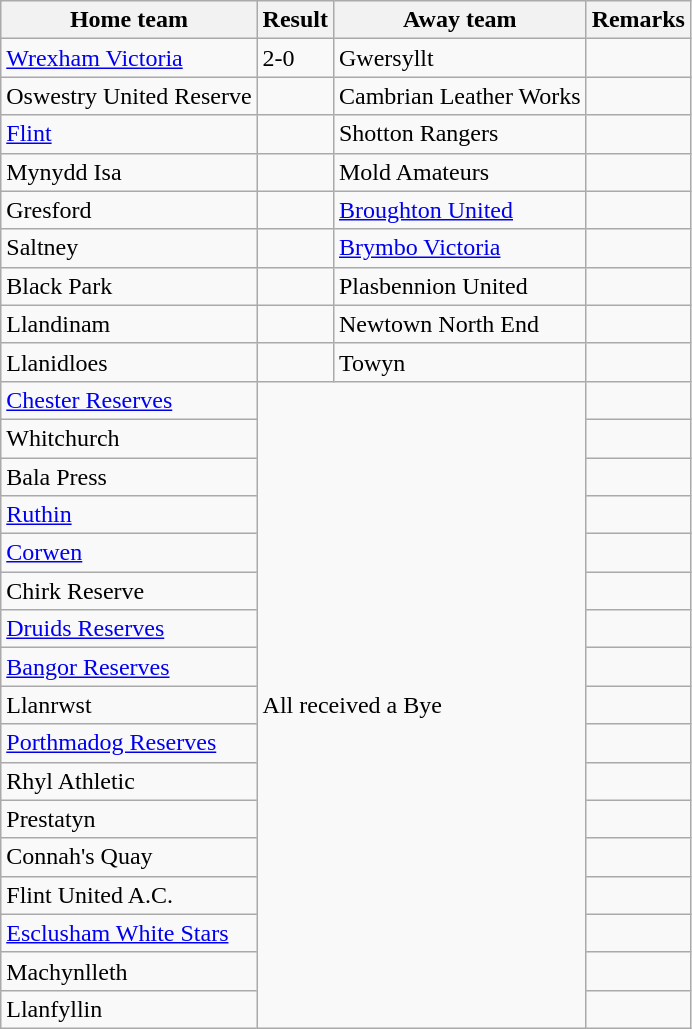<table class="wikitable">
<tr>
<th>Home team</th>
<th>Result</th>
<th>Away team</th>
<th>Remarks</th>
</tr>
<tr>
<td><a href='#'>Wrexham Victoria</a></td>
<td>2-0</td>
<td>Gwersyllt</td>
<td></td>
</tr>
<tr>
<td> Oswestry United Reserve</td>
<td></td>
<td>Cambrian Leather Works</td>
<td></td>
</tr>
<tr>
<td><a href='#'>Flint</a></td>
<td></td>
<td>Shotton Rangers</td>
<td></td>
</tr>
<tr>
<td>Mynydd Isa</td>
<td></td>
<td>Mold Amateurs</td>
<td></td>
</tr>
<tr>
<td>Gresford</td>
<td></td>
<td><a href='#'>Broughton United</a></td>
<td></td>
</tr>
<tr>
<td>Saltney</td>
<td></td>
<td><a href='#'>Brymbo Victoria</a></td>
<td></td>
</tr>
<tr>
<td>Black Park</td>
<td></td>
<td>Plasbennion United</td>
<td></td>
</tr>
<tr>
<td>Llandinam</td>
<td></td>
<td>Newtown North End</td>
<td></td>
</tr>
<tr>
<td>Llanidloes</td>
<td></td>
<td>Towyn</td>
<td></td>
</tr>
<tr>
<td> <a href='#'>Chester Reserves</a></td>
<td colspan="2" rowspan="17">All received a Bye</td>
<td></td>
</tr>
<tr>
<td> Whitchurch</td>
<td></td>
</tr>
<tr>
<td>Bala Press</td>
<td></td>
</tr>
<tr>
<td><a href='#'>Ruthin</a></td>
<td></td>
</tr>
<tr>
<td><a href='#'>Corwen</a></td>
<td></td>
</tr>
<tr>
<td>Chirk Reserve</td>
<td></td>
</tr>
<tr>
<td><a href='#'>Druids Reserves</a></td>
<td></td>
</tr>
<tr>
<td><a href='#'>Bangor Reserves</a></td>
<td></td>
</tr>
<tr>
<td>Llanrwst</td>
<td></td>
</tr>
<tr>
<td><a href='#'>Porthmadog Reserves</a></td>
<td></td>
</tr>
<tr>
<td>Rhyl Athletic</td>
<td></td>
</tr>
<tr>
<td>Prestatyn</td>
<td></td>
</tr>
<tr>
<td>Connah's Quay</td>
<td></td>
</tr>
<tr>
<td>Flint United A.C.</td>
<td></td>
</tr>
<tr>
<td><a href='#'>Esclusham White Stars</a></td>
<td></td>
</tr>
<tr>
<td>Machynlleth</td>
<td></td>
</tr>
<tr>
<td>Llanfyllin</td>
<td></td>
</tr>
</table>
